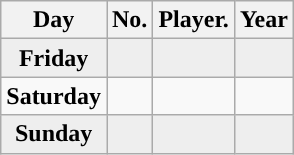<table class="wikitable non-sortable">
<tr>
<th style="text-align:center; ">Day</th>
<th style="text-align:center; ">No.</th>
<th style="text-align:center; ">Player.</th>
<th style="text-align:center; ">Year</th>
</tr>
<tr style="background:#eeeeee;text-align:center;">
<td><strong>Friday</strong></td>
<td></td>
<td></td>
<td></td>
</tr>
<tr style="text-align:center;">
<td><strong>Saturday</strong></td>
<td></td>
<td></td>
<td></td>
</tr>
<tr style="background:#eeeeee;text-align:center;">
<td><strong>Sunday</strong></td>
<td></td>
<td></td>
<td></td>
</tr>
</table>
